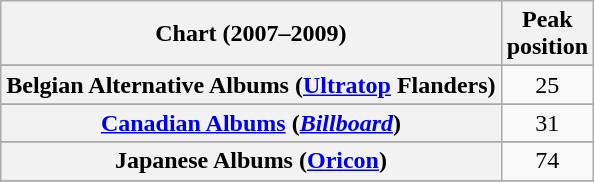<table class="wikitable sortable plainrowheaders" style="text-align:center">
<tr>
<th>Chart (2007–2009)</th>
<th>Peak<br>position</th>
</tr>
<tr>
</tr>
<tr>
</tr>
<tr>
</tr>
<tr>
<th scope="row">Belgian Alternative Albums (<a href='#'>Ultratop</a> Flanders)</th>
<td>25</td>
</tr>
<tr>
</tr>
<tr>
<th scope="row"><a href='#'>Canadian Albums</a> (<a href='#'><em>Billboard</em></a>)</th>
<td>31</td>
</tr>
<tr>
</tr>
<tr>
</tr>
<tr>
</tr>
<tr>
</tr>
<tr>
<th scope="row">Japanese Albums (<a href='#'>Oricon</a>)</th>
<td>74</td>
</tr>
<tr>
</tr>
<tr>
</tr>
<tr>
</tr>
<tr>
</tr>
<tr>
</tr>
<tr>
</tr>
<tr>
</tr>
</table>
